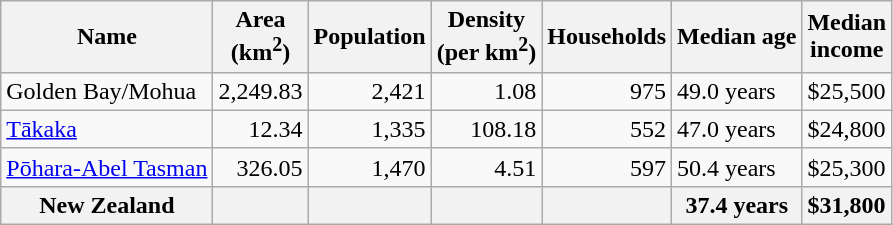<table class="wikitable">
<tr>
<th>Name</th>
<th>Area<br>(km<sup>2</sup>)</th>
<th>Population</th>
<th>Density<br>(per km<sup>2</sup>)</th>
<th>Households</th>
<th>Median age</th>
<th>Median<br>income</th>
</tr>
<tr>
<td>Golden Bay/Mohua</td>
<td style="text-align:right;">2,249.83</td>
<td style="text-align:right;">2,421</td>
<td style="text-align:right;">1.08</td>
<td style="text-align:right;">975</td>
<td>49.0 years</td>
<td>$25,500</td>
</tr>
<tr>
<td><a href='#'>Tākaka</a></td>
<td style="text-align:right;">12.34</td>
<td style="text-align:right;">1,335</td>
<td style="text-align:right;">108.18</td>
<td style="text-align:right;">552</td>
<td>47.0 years</td>
<td>$24,800</td>
</tr>
<tr>
<td><a href='#'>Pōhara-Abel Tasman</a></td>
<td style="text-align:right;">326.05</td>
<td style="text-align:right;">1,470</td>
<td style="text-align:right;">4.51</td>
<td style="text-align:right;">597</td>
<td>50.4 years</td>
<td>$25,300</td>
</tr>
<tr>
<th>New Zealand</th>
<th></th>
<th></th>
<th></th>
<th></th>
<th>37.4 years</th>
<th style="text-align:left;">$31,800</th>
</tr>
</table>
